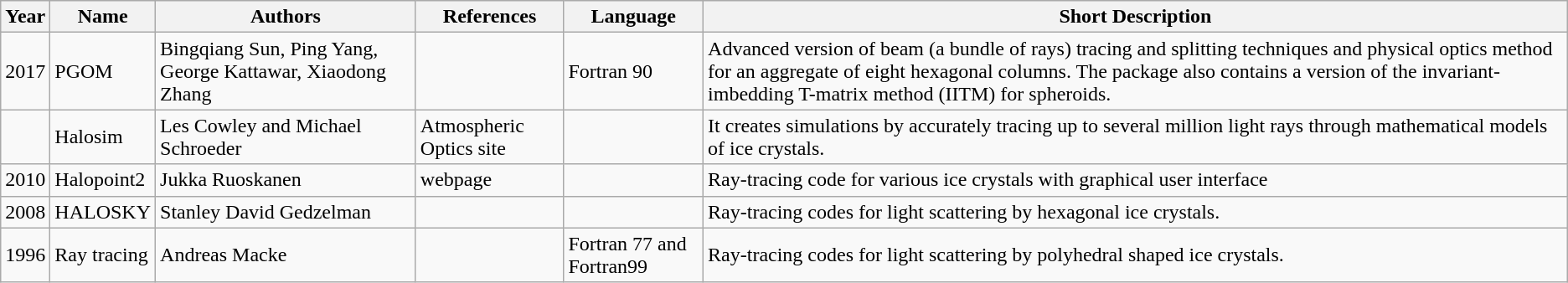<table class="wikitable">
<tr style="background-color: #efefef;">
<th>Year</th>
<th>Name</th>
<th>Authors</th>
<th>References</th>
<th>Language</th>
<th>Short Description</th>
</tr>
<tr>
<td>2017</td>
<td>PGOM</td>
<td>Bingqiang Sun, Ping Yang, George Kattawar, Xiaodong Zhang</td>
<td></td>
<td>Fortran 90</td>
<td>Advanced version of beam (a bundle of rays) tracing and splitting techniques and physical optics method for an aggregate of eight hexagonal columns. The package also contains a version of the invariant-imbedding T-matrix method (IITM) for spheroids.</td>
</tr>
<tr>
<td></td>
<td>Halosim</td>
<td>Les Cowley and Michael Schroeder</td>
<td>Atmospheric Optics site</td>
<td><br></td>
<td>It creates simulations by accurately tracing up to several million light rays through mathematical models of ice crystals.</td>
</tr>
<tr>
<td>2010</td>
<td>Halopoint2</td>
<td>Jukka Ruoskanen</td>
<td>webpage</td>
<td><br></td>
<td>Ray-tracing code for various ice crystals with graphical user interface</td>
</tr>
<tr>
<td>2008</td>
<td>HALOSKY </td>
<td>Stanley David Gedzelman</td>
<td></td>
<td></td>
<td>Ray-tracing codes for light scattering by hexagonal ice crystals.</td>
</tr>
<tr>
<td>1996</td>
<td>Ray tracing </td>
<td>Andreas Macke</td>
<td></td>
<td>Fortran 77 and Fortran99</td>
<td>Ray-tracing codes for light scattering by polyhedral shaped ice crystals.</td>
</tr>
</table>
